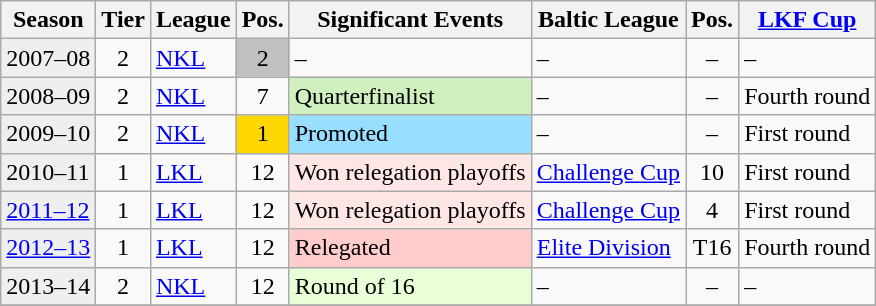<table class="wikitable">
<tr>
<th>Season</th>
<th>Tier</th>
<th>League</th>
<th>Pos.</th>
<th>Significant Events</th>
<th>Baltic League</th>
<th>Pos.</th>
<th><a href='#'>LKF Cup</a></th>
</tr>
<tr>
<td style="background:#efefef;">2007–08</td>
<td style="text-align:center;">2</td>
<td><a href='#'>NKL</a></td>
<td style="background:silver" align="center">2</td>
<td>–</td>
<td>–</td>
<td align="center">–</td>
<td>–</td>
</tr>
<tr>
<td style="background:#efefef;">2008–09</td>
<td style="text-align:center;">2</td>
<td><a href='#'>NKL</a></td>
<td align="center">7</td>
<td style="background:#D0F0C0;">Quarterfinalist</td>
<td>–</td>
<td align="center">–</td>
<td>Fourth round</td>
</tr>
<tr>
<td style="background:#efefef;">2009–10</td>
<td style="text-align:center;">2</td>
<td><a href='#'>NKL</a></td>
<td style="background:gold" align="center">1</td>
<td style="background:#97DEFF">Promoted</td>
<td>–</td>
<td align="center">–</td>
<td>First round</td>
</tr>
<tr>
<td style="background:#efefef;">2010–11</td>
<td style="text-align:center;">1</td>
<td><a href='#'>LKL</a></td>
<td align="center">12</td>
<td style="background:#FFE6E6">Won relegation playoffs</td>
<td><a href='#'>Challenge Cup</a></td>
<td align="center">10</td>
<td>First round</td>
</tr>
<tr>
<td style="background:#efefef;"><a href='#'>2011–12</a></td>
<td style="text-align:center;">1</td>
<td><a href='#'>LKL</a></td>
<td align="center">12</td>
<td style="background:#FFE6E6">Won relegation playoffs</td>
<td><a href='#'>Challenge Cup</a></td>
<td align="center">4</td>
<td>First round</td>
</tr>
<tr>
<td style="background:#efefef;"><a href='#'>2012–13</a></td>
<td style="text-align:center;">1</td>
<td><a href='#'>LKL</a></td>
<td align="center">12</td>
<td style="background:#FFCCCC">Relegated</td>
<td><a href='#'>Elite Division</a></td>
<td align="center">T16</td>
<td>Fourth round</td>
</tr>
<tr>
<td style="background:#efefef;">2013–14</td>
<td style="text-align:center;">2</td>
<td><a href='#'>NKL</a></td>
<td align="center">12</td>
<td style="background:#E8FFD8;">Round of 16</td>
<td>–</td>
<td align="center">–</td>
<td>–</td>
</tr>
<tr>
</tr>
</table>
